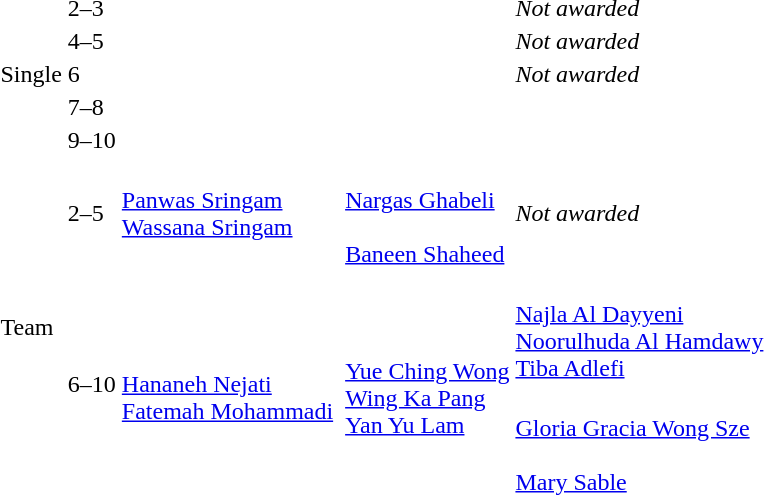<table>
<tr>
<td rowspan=6>Single</td>
<td>2–3</td>
<td></td>
<td></td>
<td><em>Not awarded</em></td>
</tr>
<tr>
<td>4–5</td>
<td></td>
<td></td>
<td><em>Not awarded</em></td>
</tr>
<tr>
<td>6</td>
<td></td>
<td></td>
<td><em>Not awarded</em></td>
</tr>
<tr>
<td>7–8</td>
<td></td>
<td></td>
<td></td>
</tr>
<tr>
<td rowspan=2>9–10</td>
<td rowspan=2></td>
<td rowspan=2></td>
<td></td>
</tr>
<tr>
<td></td>
</tr>
<tr>
<td rowspan=6>Team</td>
<td>2–5</td>
<td nowrap><br><a href='#'>Panwas Sringam</a><br><a href='#'>Wassana Sringam</a><br> </td>
<td><br><a href='#'>Nargas Ghabeli</a><br><br><a href='#'>Baneen Shaheed</a></td>
<td><em>Not awarded</em></td>
</tr>
<tr>
<td rowspan=2>6–10</td>
<td rowspan=2 nowrap><br><a href='#'>Hananeh Nejati</a><br><a href='#'>Fatemah Mohammadi</a> </td>
<td rowspan=2><br><a href='#'>Yue Ching Wong</a><br><a href='#'>Wing Ka Pang</a><br><a href='#'>Yan Yu Lam</a></td>
<td><br><a href='#'>Najla Al Dayyeni</a><br><a href='#'>Noorulhuda Al Hamdawy</a><br><a href='#'>Tiba Adlefi</a></td>
</tr>
<tr>
<td><br><a href='#'>Gloria Gracia Wong Sze</a><br><br><a href='#'>Mary Sable</a></td>
</tr>
</table>
